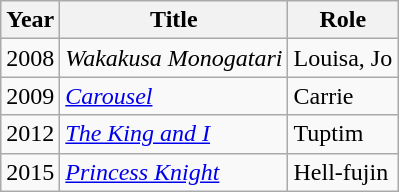<table class="wikitable">
<tr>
<th>Year</th>
<th>Title</th>
<th>Role</th>
</tr>
<tr>
<td>2008</td>
<td><em>Wakakusa Monogatari</em></td>
<td>Louisa, Jo</td>
</tr>
<tr>
<td>2009</td>
<td><em><a href='#'>Carousel</a></em></td>
<td>Carrie</td>
</tr>
<tr>
<td>2012</td>
<td><em><a href='#'>The King and I</a></em></td>
<td>Tuptim</td>
</tr>
<tr>
<td>2015</td>
<td><em><a href='#'>Princess Knight</a></em></td>
<td>Hell-fujin</td>
</tr>
</table>
